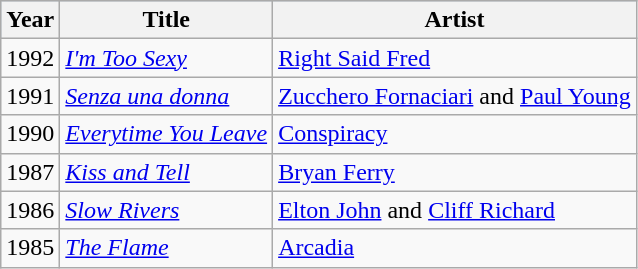<table class="wikitable">
<tr style="background:#b0c4de; text-align:center;">
<th>Year</th>
<th>Title</th>
<th>Artist</th>
</tr>
<tr>
<td>1992</td>
<td><em><a href='#'>I'm Too Sexy</a></em></td>
<td><a href='#'>Right Said Fred</a></td>
</tr>
<tr>
<td>1991</td>
<td><em><a href='#'>Senza una donna</a></em></td>
<td><a href='#'>Zucchero Fornaciari</a> and <a href='#'>Paul Young</a></td>
</tr>
<tr>
<td>1990</td>
<td><em><a href='#'>Everytime You Leave</a></em></td>
<td><a href='#'>Conspiracy</a></td>
</tr>
<tr>
<td>1987</td>
<td><em><a href='#'>Kiss and Tell</a></em></td>
<td><a href='#'>Bryan Ferry</a></td>
</tr>
<tr>
<td>1986</td>
<td><em><a href='#'>Slow Rivers</a></em></td>
<td><a href='#'>Elton John</a> and <a href='#'>Cliff Richard</a></td>
</tr>
<tr>
<td>1985</td>
<td><em><a href='#'>The Flame</a></em></td>
<td><a href='#'>Arcadia</a></td>
</tr>
</table>
